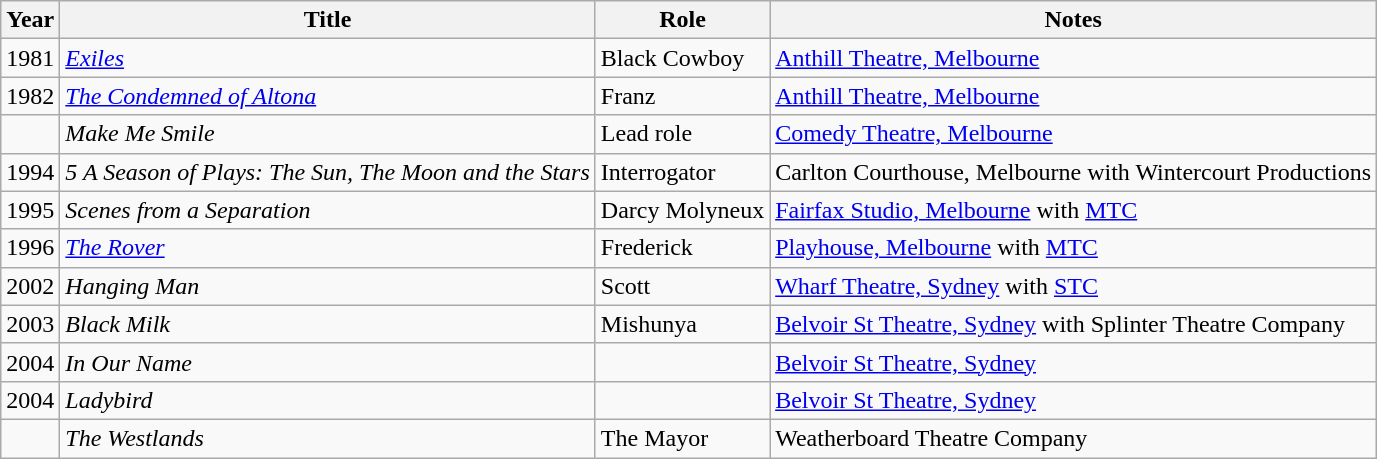<table class="wikitable">
<tr>
<th>Year</th>
<th>Title</th>
<th>Role</th>
<th>Notes</th>
</tr>
<tr>
<td>1981</td>
<td><em><a href='#'>Exiles</a></em></td>
<td>Black Cowboy</td>
<td><a href='#'>Anthill Theatre, Melbourne</a></td>
</tr>
<tr>
<td>1982</td>
<td><em><a href='#'>The Condemned of Altona</a></em></td>
<td>Franz</td>
<td><a href='#'>Anthill Theatre, Melbourne</a></td>
</tr>
<tr>
<td></td>
<td><em>Make Me Smile</em></td>
<td>Lead role</td>
<td><a href='#'>Comedy Theatre, Melbourne</a></td>
</tr>
<tr>
<td>1994</td>
<td><em>5 A Season of Plays:</em> <em>The Sun, The Moon and the Stars</em></td>
<td>Interrogator</td>
<td>Carlton Courthouse, Melbourne with Wintercourt Productions</td>
</tr>
<tr>
<td>1995</td>
<td><em>Scenes from a Separation</em></td>
<td>Darcy Molyneux</td>
<td><a href='#'>Fairfax Studio, Melbourne</a> with <a href='#'>MTC</a></td>
</tr>
<tr>
<td>1996</td>
<td><em><a href='#'>The Rover</a></em></td>
<td>Frederick</td>
<td><a href='#'>Playhouse, Melbourne</a> with <a href='#'>MTC</a></td>
</tr>
<tr>
<td>2002</td>
<td><em>Hanging Man</em></td>
<td>Scott</td>
<td><a href='#'>Wharf Theatre, Sydney</a> with <a href='#'>STC</a></td>
</tr>
<tr>
<td>2003</td>
<td><em>Black Milk</em></td>
<td>Mishunya</td>
<td><a href='#'>Belvoir St Theatre, Sydney</a> with Splinter Theatre Company</td>
</tr>
<tr>
<td>2004</td>
<td><em>In Our Name</em></td>
<td></td>
<td><a href='#'>Belvoir St Theatre, Sydney</a></td>
</tr>
<tr>
<td>2004</td>
<td><em>Ladybird</em></td>
<td></td>
<td><a href='#'>Belvoir St Theatre, Sydney</a></td>
</tr>
<tr>
<td></td>
<td><em>The Westlands</em></td>
<td>The Mayor</td>
<td>Weatherboard Theatre Company</td>
</tr>
</table>
